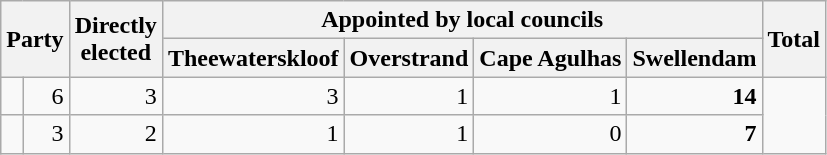<table class=wikitable style="text-align:right">
<tr>
<th colspan="2" rowspan="2">Party</th>
<th rowspan="2">Directly<br>elected</th>
<th colspan="4">Appointed by local councils</th>
<th rowspan="2">Total</th>
</tr>
<tr>
<th>Theewaterskloof</th>
<th>Overstrand</th>
<th>Cape Agulhas</th>
<th>Swellendam</th>
</tr>
<tr>
<td></td>
<td>6</td>
<td>3</td>
<td>3</td>
<td>1</td>
<td>1</td>
<td><strong>14</strong></td>
</tr>
<tr>
<td></td>
<td>3</td>
<td>2</td>
<td>1</td>
<td>1</td>
<td>0</td>
<td><strong>7</strong></td>
</tr>
</table>
